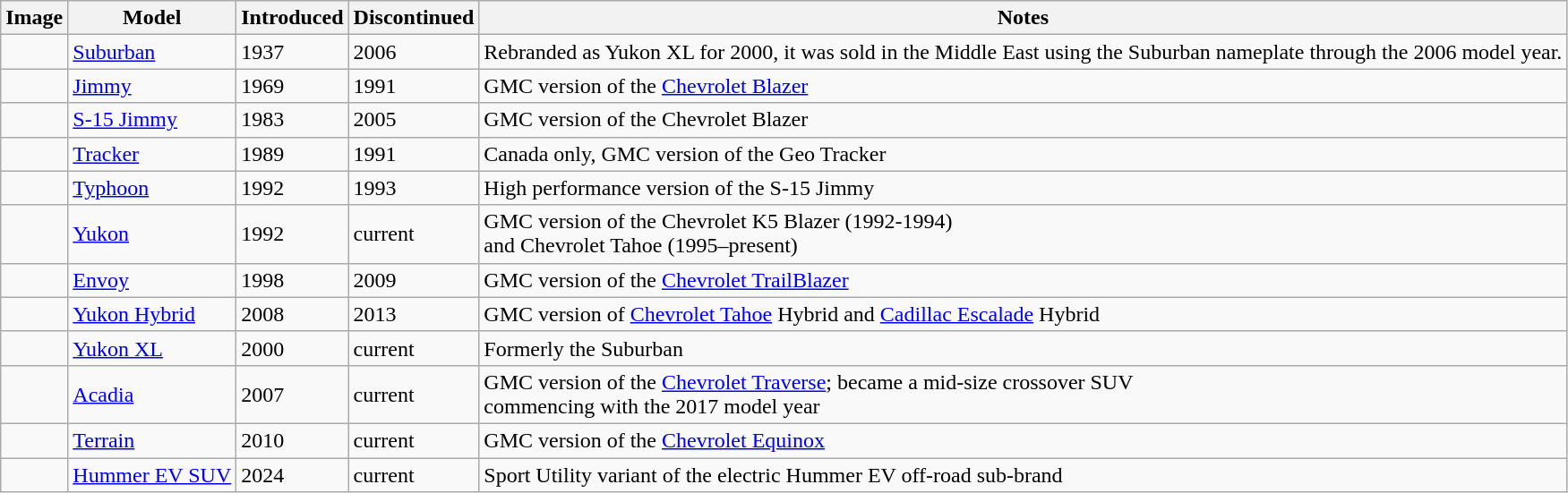<table class="wikitable sortable">
<tr>
<th>Image</th>
<th>Model</th>
<th>Introduced</th>
<th>Discontinued</th>
<th class="unsortable">Notes</th>
</tr>
<tr>
<td></td>
<td><a href='#'>Suburban</a></td>
<td>1937</td>
<td>2006</td>
<td>Rebranded as Yukon XL for 2000, it was sold in the Middle East using the Suburban nameplate through the 2006 model year.</td>
</tr>
<tr>
<td></td>
<td><a href='#'>Jimmy</a></td>
<td>1969</td>
<td>1991</td>
<td>GMC version of the <a href='#'>Chevrolet Blazer</a></td>
</tr>
<tr>
<td></td>
<td><a href='#'>S-15 Jimmy</a></td>
<td>1983</td>
<td>2005</td>
<td>GMC version of the Chevrolet Blazer</td>
</tr>
<tr>
<td></td>
<td><a href='#'>Tracker</a></td>
<td>1989</td>
<td>1991</td>
<td>Canada only, GMC version of the Geo Tracker</td>
</tr>
<tr>
<td></td>
<td><a href='#'>Typhoon</a></td>
<td>1992</td>
<td>1993</td>
<td>High performance version of the S-15 Jimmy</td>
</tr>
<tr>
<td></td>
<td><a href='#'>Yukon</a></td>
<td>1992</td>
<td>current</td>
<td>GMC version of the Chevrolet K5 Blazer (1992-1994) <br>and Chevrolet Tahoe (1995–present)</td>
</tr>
<tr>
<td></td>
<td><a href='#'>Envoy</a></td>
<td>1998</td>
<td>2009</td>
<td>GMC version of the <a href='#'>Chevrolet TrailBlazer</a></td>
</tr>
<tr>
<td></td>
<td><a href='#'>Yukon Hybrid</a></td>
<td>2008</td>
<td>2013</td>
<td>GMC version of <a href='#'>Chevrolet Tahoe</a> Hybrid and <a href='#'>Cadillac Escalade</a> Hybrid</td>
</tr>
<tr>
<td></td>
<td><a href='#'>Yukon XL</a></td>
<td>2000</td>
<td>current</td>
<td>Formerly the Suburban</td>
</tr>
<tr>
<td></td>
<td><a href='#'>Acadia</a></td>
<td>2007</td>
<td>current</td>
<td>GMC version of the <a href='#'>Chevrolet Traverse</a>; became a mid-size crossover SUV <br>commencing with the 2017 model year</td>
</tr>
<tr>
<td></td>
<td><a href='#'>Terrain</a></td>
<td>2010</td>
<td>current</td>
<td>GMC version of the <a href='#'>Chevrolet Equinox</a></td>
</tr>
<tr>
<td></td>
<td><a href='#'>Hummer EV SUV</a></td>
<td>2024</td>
<td>current</td>
<td>Sport Utility variant of the electric Hummer EV off-road sub-brand</td>
</tr>
</table>
